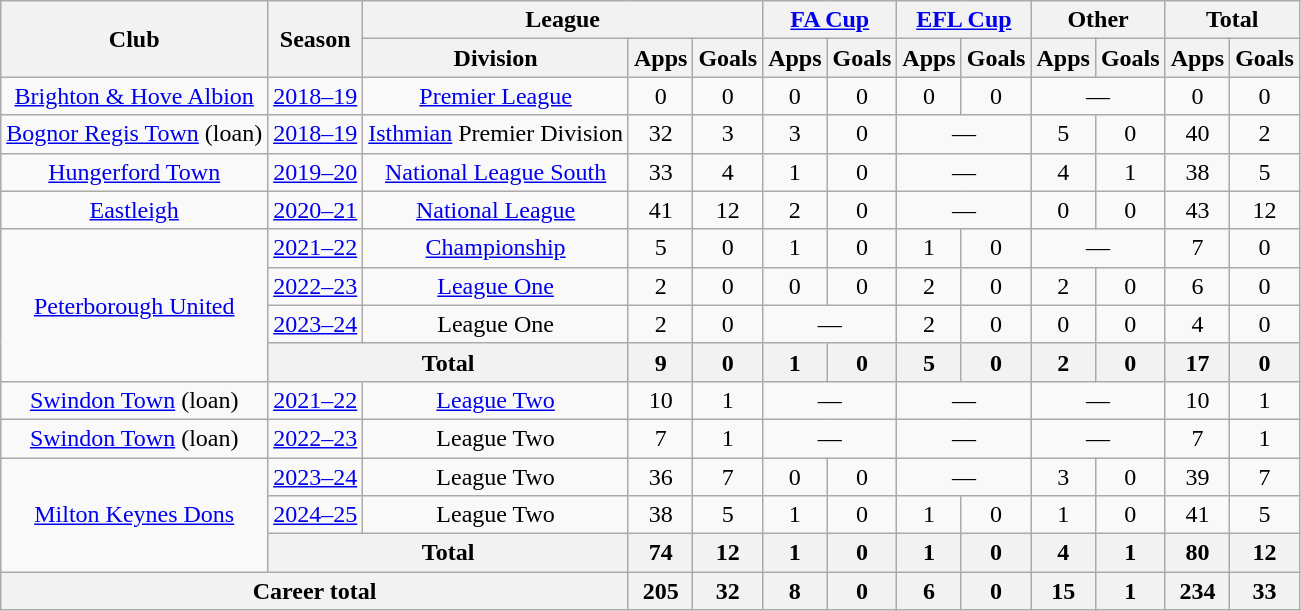<table class="wikitable" style="text-align:center;">
<tr>
<th rowspan="2">Club</th>
<th rowspan="2">Season</th>
<th colspan="3">League</th>
<th colspan="2"><a href='#'>FA Cup</a></th>
<th colspan="2"><a href='#'>EFL Cup</a></th>
<th colspan="2">Other</th>
<th colspan="2">Total</th>
</tr>
<tr>
<th>Division</th>
<th>Apps</th>
<th>Goals</th>
<th>Apps</th>
<th>Goals</th>
<th>Apps</th>
<th>Goals</th>
<th>Apps</th>
<th>Goals</th>
<th>Apps</th>
<th>Goals</th>
</tr>
<tr>
<td><a href='#'>Brighton & Hove Albion</a></td>
<td><a href='#'>2018–19</a></td>
<td><a href='#'>Premier League</a></td>
<td>0</td>
<td>0</td>
<td>0</td>
<td>0</td>
<td>0</td>
<td>0</td>
<td colspan=2>—</td>
<td>0</td>
<td>0</td>
</tr>
<tr>
<td><a href='#'>Bognor Regis Town</a> (loan)</td>
<td><a href='#'>2018–19</a></td>
<td><a href='#'>Isthmian</a> Premier Division</td>
<td>32</td>
<td>3</td>
<td>3</td>
<td>0</td>
<td colspan="2">—</td>
<td>5</td>
<td>0</td>
<td>40</td>
<td>2</td>
</tr>
<tr>
<td><a href='#'>Hungerford Town</a></td>
<td><a href='#'>2019–20</a></td>
<td><a href='#'>National League South</a></td>
<td>33</td>
<td>4</td>
<td>1</td>
<td>0</td>
<td colspan="2">—</td>
<td>4</td>
<td>1</td>
<td>38</td>
<td>5</td>
</tr>
<tr>
<td><a href='#'>Eastleigh</a></td>
<td><a href='#'>2020–21</a></td>
<td><a href='#'>National League</a></td>
<td>41</td>
<td>12</td>
<td>2</td>
<td>0</td>
<td colspan="2">—</td>
<td>0</td>
<td>0</td>
<td>43</td>
<td>12</td>
</tr>
<tr>
<td rowspan="4"><a href='#'>Peterborough United</a></td>
<td><a href='#'>2021–22</a></td>
<td><a href='#'>Championship</a></td>
<td>5</td>
<td>0</td>
<td>1</td>
<td>0</td>
<td>1</td>
<td>0</td>
<td colspan="2">—</td>
<td>7</td>
<td>0</td>
</tr>
<tr>
<td><a href='#'>2022–23</a></td>
<td><a href='#'>League One</a></td>
<td>2</td>
<td>0</td>
<td>0</td>
<td>0</td>
<td>2</td>
<td>0</td>
<td>2</td>
<td>0</td>
<td>6</td>
<td>0</td>
</tr>
<tr>
<td><a href='#'>2023–24</a></td>
<td>League One</td>
<td>2</td>
<td>0</td>
<td colspan="2">—</td>
<td>2</td>
<td>0</td>
<td>0</td>
<td>0</td>
<td>4</td>
<td>0</td>
</tr>
<tr>
<th colspan="2">Total</th>
<th>9</th>
<th>0</th>
<th>1</th>
<th>0</th>
<th>5</th>
<th>0</th>
<th>2</th>
<th>0</th>
<th>17</th>
<th>0</th>
</tr>
<tr>
<td><a href='#'>Swindon Town</a> (loan)</td>
<td><a href='#'>2021–22</a></td>
<td><a href='#'>League Two</a></td>
<td>10</td>
<td>1</td>
<td colspan="2">—</td>
<td colspan="2">—</td>
<td colspan="2">—</td>
<td>10</td>
<td>1</td>
</tr>
<tr>
<td><a href='#'>Swindon Town</a> (loan)</td>
<td><a href='#'>2022–23</a></td>
<td>League Two</td>
<td>7</td>
<td>1</td>
<td colspan="2">—</td>
<td colspan="2">—</td>
<td colspan="2">—</td>
<td>7</td>
<td>1</td>
</tr>
<tr>
<td rowspan="3"><a href='#'>Milton Keynes Dons</a></td>
<td><a href='#'>2023–24</a></td>
<td>League Two</td>
<td>36</td>
<td>7</td>
<td>0</td>
<td>0</td>
<td colspan="2">—</td>
<td>3</td>
<td>0</td>
<td>39</td>
<td>7</td>
</tr>
<tr>
<td><a href='#'>2024–25</a></td>
<td>League Two</td>
<td>38</td>
<td>5</td>
<td>1</td>
<td>0</td>
<td>1</td>
<td>0</td>
<td>1</td>
<td>0</td>
<td>41</td>
<td>5</td>
</tr>
<tr>
<th colspan="2">Total</th>
<th>74</th>
<th>12</th>
<th>1</th>
<th>0</th>
<th>1</th>
<th>0</th>
<th>4</th>
<th>1</th>
<th>80</th>
<th>12</th>
</tr>
<tr>
<th colspan="3">Career total</th>
<th>205</th>
<th>32</th>
<th>8</th>
<th>0</th>
<th>6</th>
<th>0</th>
<th>15</th>
<th>1</th>
<th>234</th>
<th>33</th>
</tr>
</table>
